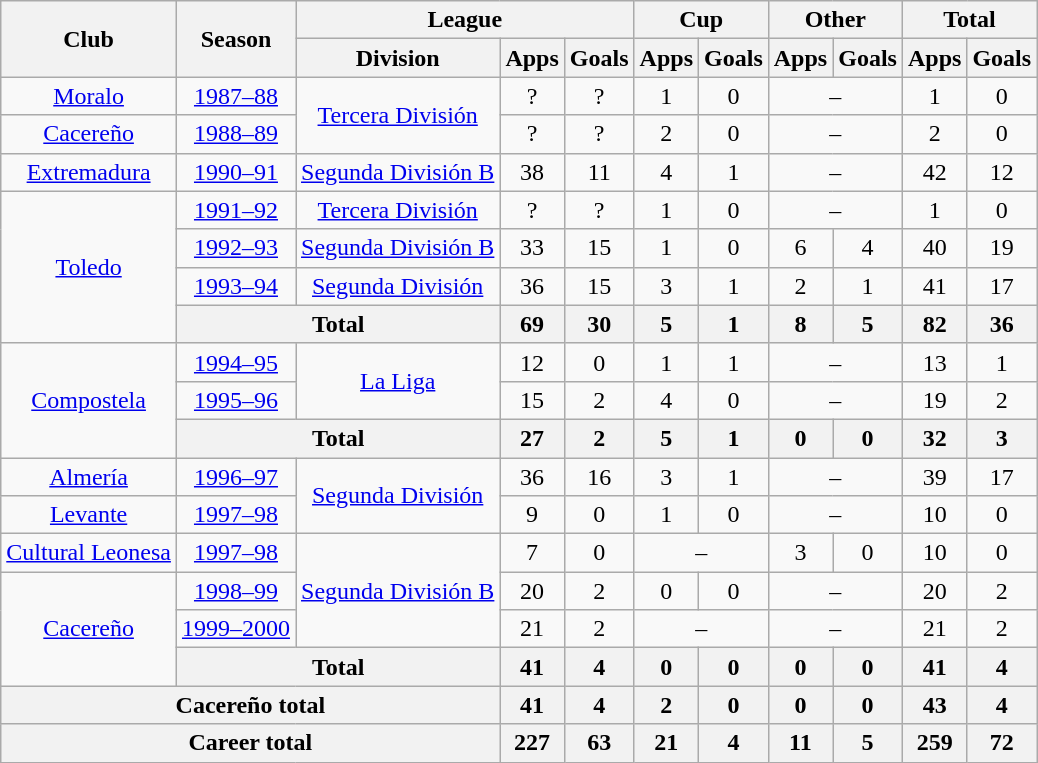<table class="wikitable" style="text-align: center;">
<tr>
<th rowspan="2">Club</th>
<th rowspan="2">Season</th>
<th colspan="3">League</th>
<th colspan="2">Cup</th>
<th colspan="2">Other</th>
<th colspan="2">Total</th>
</tr>
<tr>
<th>Division</th>
<th>Apps</th>
<th>Goals</th>
<th>Apps</th>
<th>Goals</th>
<th>Apps</th>
<th>Goals</th>
<th>Apps</th>
<th>Goals</th>
</tr>
<tr>
<td valign="center"><a href='#'>Moralo</a></td>
<td><a href='#'>1987–88</a></td>
<td rowspan="2"><a href='#'>Tercera División</a></td>
<td>?</td>
<td>?</td>
<td>1</td>
<td>0</td>
<td colspan="2">–</td>
<td>1</td>
<td>0</td>
</tr>
<tr>
<td valign="center"><a href='#'>Cacereño</a></td>
<td><a href='#'>1988–89</a></td>
<td>?</td>
<td>?</td>
<td>2</td>
<td>0</td>
<td colspan="2">–</td>
<td>2</td>
<td>0</td>
</tr>
<tr>
<td valign="center"><a href='#'>Extremadura</a></td>
<td><a href='#'>1990–91</a></td>
<td><a href='#'>Segunda División B</a></td>
<td>38</td>
<td>11</td>
<td>4</td>
<td>1</td>
<td colspan="2">–</td>
<td>42</td>
<td>12</td>
</tr>
<tr>
<td rowspan="4" valign="center"><a href='#'>Toledo</a></td>
<td><a href='#'>1991–92</a></td>
<td><a href='#'>Tercera División</a></td>
<td>?</td>
<td>?</td>
<td>1</td>
<td>0</td>
<td colspan="2">–</td>
<td>1</td>
<td>0</td>
</tr>
<tr>
<td><a href='#'>1992–93</a></td>
<td><a href='#'>Segunda División B</a></td>
<td>33</td>
<td>15</td>
<td>1</td>
<td>0</td>
<td>6</td>
<td>4</td>
<td>40</td>
<td>19</td>
</tr>
<tr>
<td><a href='#'>1993–94</a></td>
<td><a href='#'>Segunda División</a></td>
<td>36</td>
<td>15</td>
<td>3</td>
<td>1</td>
<td>2</td>
<td>1</td>
<td>41</td>
<td>17</td>
</tr>
<tr>
<th colspan="2">Total</th>
<th>69</th>
<th>30</th>
<th>5</th>
<th>1</th>
<th>8</th>
<th>5</th>
<th>82</th>
<th>36</th>
</tr>
<tr>
<td rowspan="3" valign="center"><a href='#'>Compostela</a></td>
<td><a href='#'>1994–95</a></td>
<td rowspan="2"><a href='#'>La Liga</a></td>
<td>12</td>
<td>0</td>
<td>1</td>
<td>1</td>
<td colspan="2">–</td>
<td>13</td>
<td>1</td>
</tr>
<tr>
<td><a href='#'>1995–96</a></td>
<td>15</td>
<td>2</td>
<td>4</td>
<td>0</td>
<td colspan="2">–</td>
<td>19</td>
<td>2</td>
</tr>
<tr>
<th colspan="2">Total</th>
<th>27</th>
<th>2</th>
<th>5</th>
<th>1</th>
<th>0</th>
<th>0</th>
<th>32</th>
<th>3</th>
</tr>
<tr>
<td valign="center"><a href='#'>Almería</a></td>
<td><a href='#'>1996–97</a></td>
<td rowspan="2"><a href='#'>Segunda División</a></td>
<td>36</td>
<td>16</td>
<td>3</td>
<td>1</td>
<td colspan="2">–</td>
<td>39</td>
<td>17</td>
</tr>
<tr>
<td valign="center"><a href='#'>Levante</a></td>
<td><a href='#'>1997–98</a></td>
<td>9</td>
<td>0</td>
<td>1</td>
<td>0</td>
<td colspan="2">–</td>
<td>10</td>
<td>0</td>
</tr>
<tr>
<td valign="center"><a href='#'>Cultural Leonesa</a></td>
<td><a href='#'>1997–98</a></td>
<td rowspan="3"><a href='#'>Segunda División B</a></td>
<td>7</td>
<td>0</td>
<td colspan="2">–</td>
<td>3</td>
<td>0</td>
<td>10</td>
<td>0</td>
</tr>
<tr>
<td rowspan="3" valign="center"><a href='#'>Cacereño</a></td>
<td><a href='#'>1998–99</a></td>
<td>20</td>
<td>2</td>
<td>0</td>
<td>0</td>
<td colspan="2">–</td>
<td>20</td>
<td>2</td>
</tr>
<tr>
<td><a href='#'>1999–2000</a></td>
<td>21</td>
<td>2</td>
<td colspan="2">–</td>
<td colspan="2">–</td>
<td>21</td>
<td>2</td>
</tr>
<tr>
<th colspan="2">Total</th>
<th>41</th>
<th>4</th>
<th>0</th>
<th>0</th>
<th>0</th>
<th>0</th>
<th>41</th>
<th>4</th>
</tr>
<tr>
<th colspan="3">Cacereño total</th>
<th>41</th>
<th>4</th>
<th>2</th>
<th>0</th>
<th>0</th>
<th>0</th>
<th>43</th>
<th>4</th>
</tr>
<tr>
<th colspan="3">Career total</th>
<th>227</th>
<th>63</th>
<th>21</th>
<th>4</th>
<th>11</th>
<th>5</th>
<th>259</th>
<th>72</th>
</tr>
</table>
